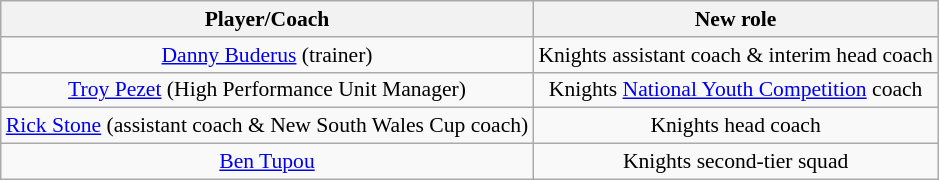<table class="wikitable sortable" style="text-align: center; font-size:90%">
<tr style="background:#efefef;">
<th>Player/Coach</th>
<th>New role</th>
</tr>
<tr>
<td><a href='#'>Danny Buderus</a> (trainer)</td>
<td>Knights assistant coach & interim head coach</td>
</tr>
<tr>
<td><a href='#'>Troy Pezet</a> (High Performance Unit Manager)</td>
<td>Knights <a href='#'>National Youth Competition</a> coach</td>
</tr>
<tr>
<td><a href='#'>Rick Stone</a> (assistant coach & New South Wales Cup coach)</td>
<td>Knights head coach</td>
</tr>
<tr>
<td><a href='#'>Ben Tupou</a></td>
<td>Knights second-tier squad</td>
</tr>
</table>
